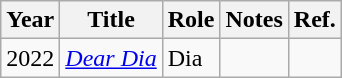<table class="wikitable sortable">
<tr>
<th>Year</th>
<th>Title</th>
<th>Role</th>
<th>Notes</th>
<th>Ref.</th>
</tr>
<tr>
<td>2022</td>
<td><em><a href='#'>Dear Dia</a> </em></td>
<td>Dia</td>
<td></td>
<td></td>
</tr>
</table>
